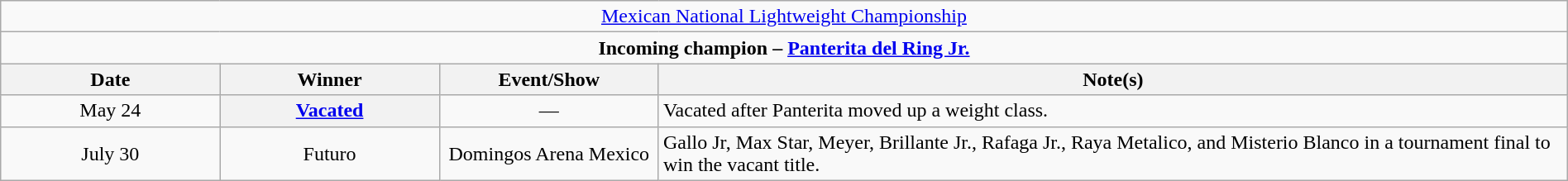<table class="wikitable" style="text-align:center; width:100%;">
<tr>
<td colspan="5" style="text-align: center;"><a href='#'>Mexican National Lightweight Championship</a></td>
</tr>
<tr>
<td colspan="5" style="text-align: center;"><strong>Incoming champion – <a href='#'>Panterita del Ring Jr.</a></strong></td>
</tr>
<tr>
<th width=14%>Date</th>
<th width=14%>Winner</th>
<th width=14%>Event/Show</th>
<th width=58%>Note(s)</th>
</tr>
<tr>
<td>May 24</td>
<th><a href='#'>Vacated</a></th>
<td>—</td>
<td align=left>Vacated after Panterita moved up a weight class.</td>
</tr>
<tr>
<td>July 30</td>
<td>Futuro</td>
<td>Domingos Arena Mexico</td>
<td align=left>Gallo Jr, Max Star, Meyer, Brillante Jr., Rafaga Jr., Raya Metalico, and Misterio Blanco in a tournament final to win the vacant title.</td>
</tr>
</table>
